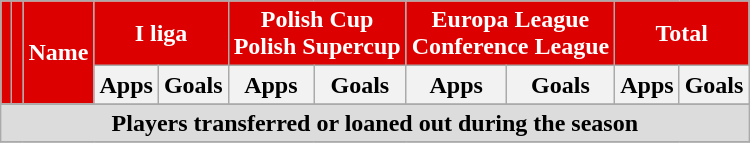<table class="wikitable sortable" style="text-align:center">
<tr>
<th rowspan=2 style="background:#DD0000; color:white;"></th>
<th rowspan=2 style="background:#DD0000; color:white;"></th>
<th rowspan=2 style="background:#DD0000; color:white;">Name</th>
<th colspan=2 style="background:#DD0000; color:white;">I liga</th>
<th colspan=2 style="background:#DD0000; color:white;">Polish Cup<br>Polish Supercup</th>
<th colspan=2 style="background:#DD0000; color:white;">Europa League<br>Conference League</th>
<th colspan=2 style="background:#DD0000; color:white;">Total</th>
</tr>
<tr>
<th>Apps</th>
<th>Goals</th>
<th>Apps</th>
<th>Goals</th>
<th>Apps</th>
<th>Goals</th>
<th>Apps</th>
<th>Goals</th>
</tr>
<tr>
</tr>
<tr>
<th colspan="14" style="background:#DCDCDC; text-align:center">Players transferred or loaned out during the season</th>
</tr>
<tr>
</tr>
</table>
